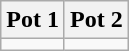<table class="wikitable">
<tr>
<th width=50%>Pot 1</th>
<th width=50%>Pot 2</th>
</tr>
<tr style="vertical-align:top">
<td></td>
<td></td>
</tr>
</table>
